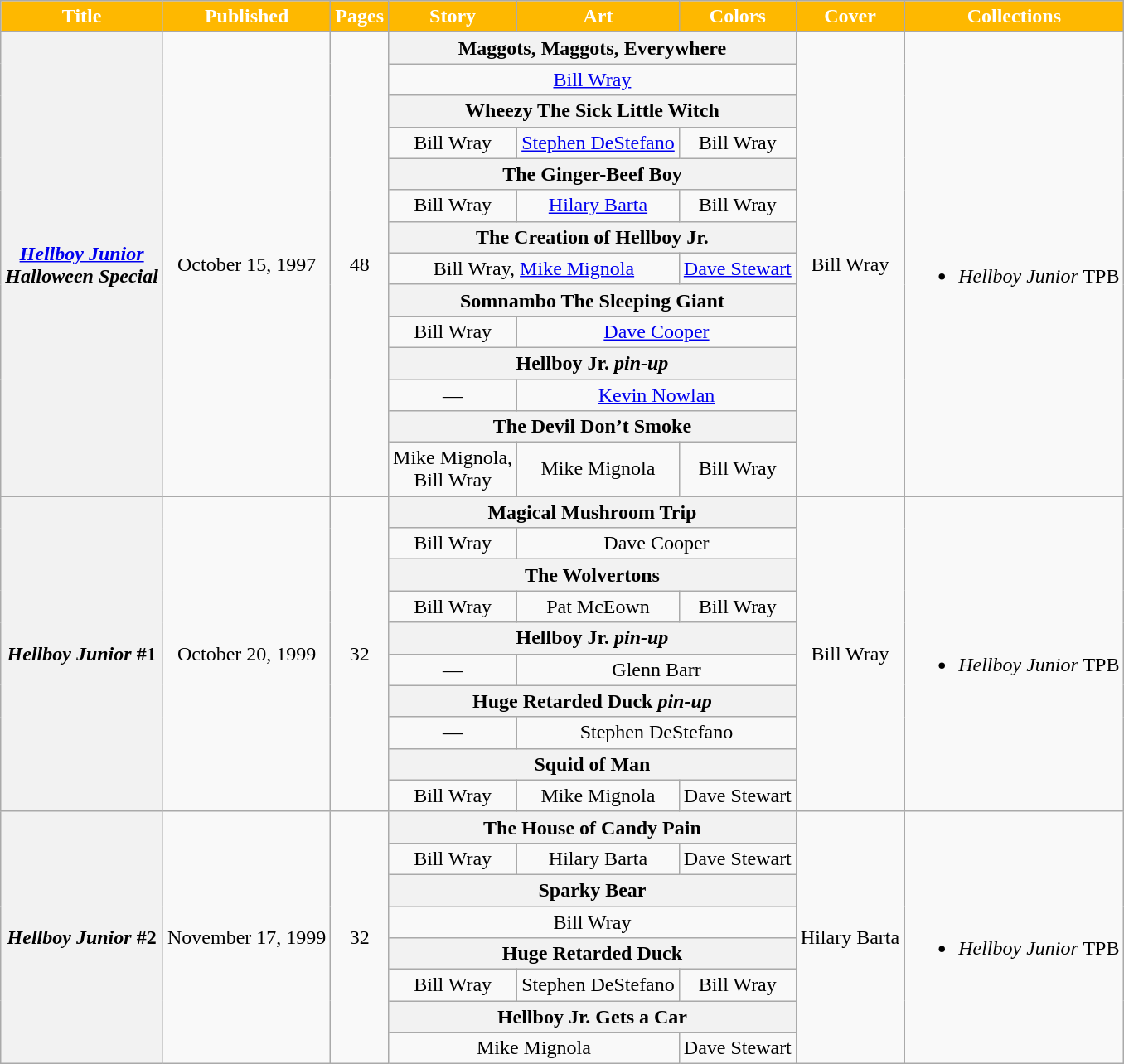<table class="wikitable" style="text-align: center">
<tr>
<th style="background:#feb800; color:#fff;">Title</th>
<th style="background:#feb800; color:#fff;">Published</th>
<th style="background:#feb800; color:#fff;">Pages</th>
<th style="background:#feb800; color:#fff;">Story</th>
<th style="background:#feb800; color:#fff;">Art</th>
<th style="background:#feb800; color:#fff;">Colors</th>
<th style="background:#feb800; color:#fff;">Cover</th>
<th style="background:#feb800; color:#fff;">Collections</th>
</tr>
<tr id="Hellboy_Junior_Halloween_Special">
<th rowspan=14><em><a href='#'>Hellboy Junior</a><br>Halloween Special</em></th>
<td rowspan=14>October 15, 1997</td>
<td rowspan=14>48</td>
<th colspan=3><span>Maggots, Maggots, Everywhere</span></th>
<td rowspan=14>Bill Wray</td>
<td rowspan=14><br><ul><li><em>Hellboy Junior</em> TPB</li></ul></td>
</tr>
<tr>
<td colspan=3><a href='#'>Bill Wray</a></td>
</tr>
<tr>
<th colspan=3><span>Wheezy The Sick Little Witch</span></th>
</tr>
<tr>
<td>Bill Wray</td>
<td><a href='#'>Stephen DeStefano</a></td>
<td>Bill Wray</td>
</tr>
<tr>
<th colspan=3><span>The Ginger-Beef Boy</span></th>
</tr>
<tr>
<td>Bill Wray</td>
<td><a href='#'>Hilary Barta</a></td>
<td>Bill Wray</td>
</tr>
<tr>
<th colspan=3><span>The Creation of Hellboy Jr.</span></th>
</tr>
<tr>
<td colspan=2>Bill Wray, <a href='#'>Mike Mignola</a></td>
<td><a href='#'>Dave Stewart</a></td>
</tr>
<tr>
<th colspan=3><span>Somnambo The Sleeping Giant</span></th>
</tr>
<tr>
<td>Bill Wray</td>
<td colspan=2><a href='#'>Dave Cooper</a></td>
</tr>
<tr>
<th colspan=3><span>Hellboy Jr. <em>pin-up</em></span></th>
</tr>
<tr>
<td>—</td>
<td colspan=2><a href='#'>Kevin Nowlan</a></td>
</tr>
<tr>
<th colspan=3><span>The Devil Don’t Smoke</span></th>
</tr>
<tr>
<td>Mike Mignola,<br>Bill Wray</td>
<td>Mike Mignola</td>
<td>Bill Wray</td>
</tr>
<tr id="Hellboy_Junior_1">
<th rowspan=10><em>Hellboy Junior</em> #1</th>
<td rowspan=10>October 20, 1999</td>
<td rowspan=10>32</td>
<th colspan=3><span>Magical Mushroom Trip</span></th>
<td rowspan=10>Bill Wray</td>
<td rowspan=10><br><ul><li><em>Hellboy Junior</em> TPB</li></ul></td>
</tr>
<tr>
<td>Bill Wray</td>
<td colspan=2>Dave Cooper</td>
</tr>
<tr>
<th colspan=3><span>The Wolvertons</span></th>
</tr>
<tr>
<td>Bill Wray</td>
<td>Pat McEown</td>
<td>Bill Wray</td>
</tr>
<tr>
<th colspan=3><span>Hellboy Jr. <em>pin-up</em></span></th>
</tr>
<tr>
<td>—</td>
<td colspan=2>Glenn Barr</td>
</tr>
<tr>
<th colspan=3><span>Huge Retarded Duck <em>pin-up</em></span></th>
</tr>
<tr>
<td>—</td>
<td colspan=2>Stephen DeStefano</td>
</tr>
<tr>
<th colspan=3><span>Squid of Man</span></th>
</tr>
<tr>
<td>Bill Wray</td>
<td>Mike Mignola</td>
<td>Dave Stewart</td>
</tr>
<tr>
<th rowspan=8><em>Hellboy Junior</em> #2</th>
<td rowspan=8>November 17, 1999</td>
<td rowspan=8>32</td>
<th colspan=3><span>The House of Candy Pain</span></th>
<td rowspan=8>Hilary Barta</td>
<td rowspan=8><br><ul><li><em>Hellboy Junior</em> TPB</li></ul></td>
</tr>
<tr>
<td>Bill Wray</td>
<td>Hilary Barta</td>
<td>Dave Stewart</td>
</tr>
<tr>
<th colspan=3><span>Sparky Bear</span></th>
</tr>
<tr>
<td colspan=3>Bill Wray</td>
</tr>
<tr>
<th colspan=3><span>Huge Retarded Duck</span></th>
</tr>
<tr>
<td>Bill Wray</td>
<td>Stephen DeStefano</td>
<td>Bill Wray</td>
</tr>
<tr>
<th colspan=3><span>Hellboy Jr. Gets a Car</span></th>
</tr>
<tr>
<td colspan=2>Mike Mignola</td>
<td>Dave Stewart</td>
</tr>
</table>
